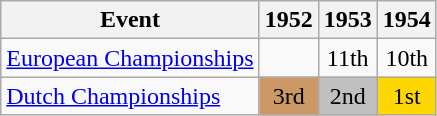<table class="wikitable">
<tr>
<th>Event</th>
<th>1952</th>
<th>1953</th>
<th>1954</th>
</tr>
<tr>
<td><a href='#'>European Championships</a></td>
<td></td>
<td align="center">11th</td>
<td align="center">10th</td>
</tr>
<tr>
<td><a href='#'>Dutch Championships</a></td>
<td align="center" bgcolor="cc9966">3rd</td>
<td align="center" bgcolor="silver">2nd</td>
<td align="center" bgcolor="gold">1st</td>
</tr>
</table>
